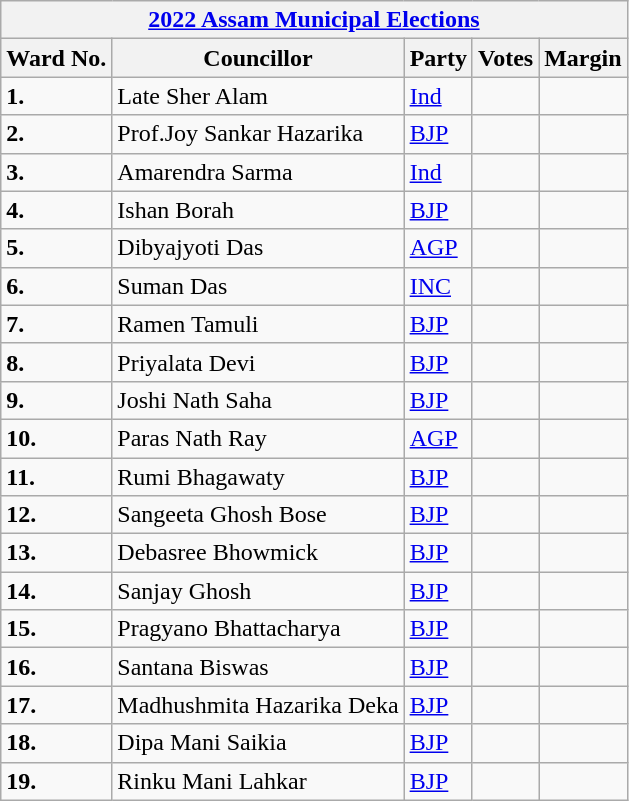<table class="wikitable sortable">
<tr>
<th colspan="5"><a href='#'>2022 Assam Municipal Elections</a></th>
</tr>
<tr>
<th>Ward No.</th>
<th>Councillor</th>
<th>Party</th>
<th>Votes</th>
<th>Margin</th>
</tr>
<tr>
<td><strong>1.</strong></td>
<td>Late Sher Alam</td>
<td><a href='#'>Ind</a></td>
<td></td>
<td></td>
</tr>
<tr>
<td><strong>2.</strong></td>
<td>Prof.Joy Sankar Hazarika</td>
<td><a href='#'>BJP</a></td>
<td></td>
<td></td>
</tr>
<tr>
<td><strong>3.</strong></td>
<td>Amarendra Sarma</td>
<td><a href='#'>Ind</a></td>
<td></td>
<td></td>
</tr>
<tr>
<td><strong>4.</strong></td>
<td>Ishan Borah</td>
<td><a href='#'>BJP</a></td>
<td></td>
<td></td>
</tr>
<tr>
<td><strong>5.</strong></td>
<td>Dibyajyoti Das</td>
<td><a href='#'>AGP</a></td>
<td></td>
<td></td>
</tr>
<tr>
<td><strong>6.</strong></td>
<td>Suman Das</td>
<td><a href='#'>INC</a></td>
<td></td>
<td></td>
</tr>
<tr>
<td><strong>7.</strong></td>
<td>Ramen Tamuli</td>
<td><a href='#'>BJP</a></td>
<td></td>
<td></td>
</tr>
<tr>
<td><strong>8.</strong></td>
<td>Priyalata Devi</td>
<td><a href='#'>BJP</a></td>
<td></td>
<td></td>
</tr>
<tr>
<td><strong>9.</strong></td>
<td>Joshi Nath Saha</td>
<td><a href='#'>BJP</a></td>
<td></td>
<td></td>
</tr>
<tr>
<td><strong>10.</strong></td>
<td>Paras Nath Ray</td>
<td><a href='#'>AGP</a></td>
<td></td>
<td></td>
</tr>
<tr>
<td><strong>11.</strong></td>
<td>Rumi Bhagawaty</td>
<td><a href='#'>BJP</a></td>
<td></td>
<td></td>
</tr>
<tr>
<td><strong>12.</strong></td>
<td>Sangeeta Ghosh Bose</td>
<td><a href='#'>BJP</a></td>
<td></td>
<td></td>
</tr>
<tr>
<td><strong>13.</strong></td>
<td>Debasree Bhowmick</td>
<td><a href='#'>BJP</a></td>
<td></td>
<td></td>
</tr>
<tr>
<td><strong>14.</strong></td>
<td>Sanjay Ghosh</td>
<td><a href='#'>BJP</a></td>
<td></td>
<td></td>
</tr>
<tr>
<td><strong>15.</strong></td>
<td>Pragyano Bhattacharya</td>
<td><a href='#'>BJP</a></td>
<td></td>
<td></td>
</tr>
<tr>
<td><strong>16.</strong></td>
<td>Santana Biswas</td>
<td><a href='#'>BJP</a></td>
<td></td>
<td></td>
</tr>
<tr>
<td><strong>17.</strong></td>
<td>Madhushmita Hazarika Deka</td>
<td><a href='#'>BJP</a></td>
<td></td>
<td></td>
</tr>
<tr>
<td><strong>18.</strong></td>
<td>Dipa Mani Saikia</td>
<td><a href='#'>BJP</a></td>
<td></td>
<td></td>
</tr>
<tr>
<td><strong>19.</strong></td>
<td>Rinku Mani Lahkar</td>
<td><a href='#'>BJP</a></td>
<td></td>
<td></td>
</tr>
</table>
